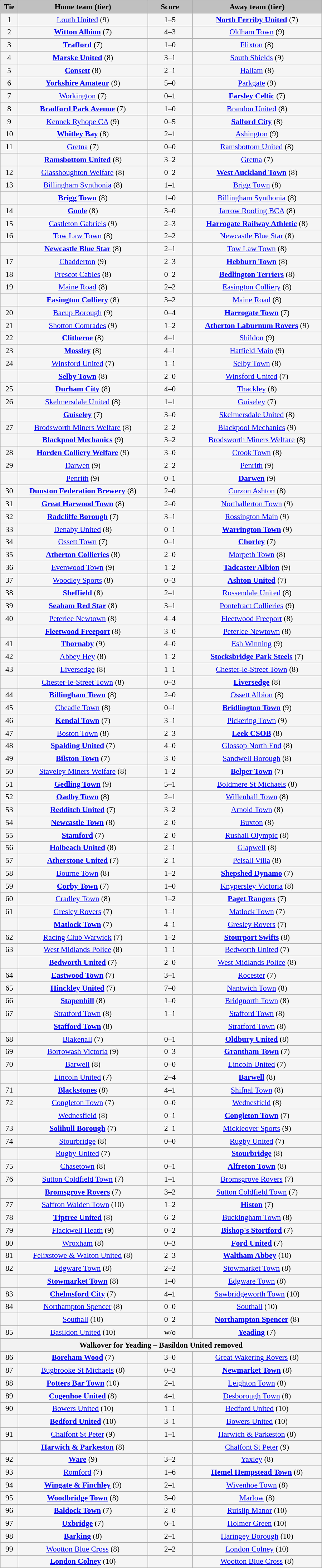<table class="wikitable" style="width: 600px; background:WhiteSmoke; text-align:center; font-size:90%">
<tr>
<td scope="col" style="width:  5.00%; background:silver;"><strong>Tie</strong></td>
<td scope="col" style="width: 36.25%; background:silver;"><strong>Home team (tier)</strong></td>
<td scope="col" style="width: 12.50%; background:silver;"><strong>Score</strong></td>
<td scope="col" style="width: 36.25%; background:silver;"><strong>Away team (tier)</strong></td>
</tr>
<tr>
<td>1</td>
<td><a href='#'>Louth United</a> (9)</td>
<td>1–5</td>
<td><strong><a href='#'>North Ferriby United</a></strong> (7)</td>
</tr>
<tr>
<td>2</td>
<td><strong><a href='#'>Witton Albion</a></strong> (7)</td>
<td>4–3</td>
<td><a href='#'>Oldham Town</a> (9)</td>
</tr>
<tr>
<td>3</td>
<td><strong><a href='#'>Trafford</a></strong> (7)</td>
<td>1–0</td>
<td><a href='#'>Flixton</a> (8)</td>
</tr>
<tr>
<td>4</td>
<td><strong><a href='#'>Marske United</a></strong> (8)</td>
<td>3–1</td>
<td><a href='#'>South Shields</a> (9)</td>
</tr>
<tr>
<td>5</td>
<td><strong><a href='#'>Consett</a></strong> (8)</td>
<td>2–1</td>
<td><a href='#'>Hallam</a> (8)</td>
</tr>
<tr>
<td>6</td>
<td><strong><a href='#'>Yorkshire Amateur</a></strong> (9)</td>
<td>5–0</td>
<td><a href='#'>Parkgate</a> (9)</td>
</tr>
<tr>
<td>7</td>
<td><a href='#'>Workington</a> (7)</td>
<td>0–1</td>
<td><strong><a href='#'>Farsley Celtic</a></strong> (7)</td>
</tr>
<tr>
<td>8</td>
<td><strong><a href='#'>Bradford Park Avenue</a></strong> (7)</td>
<td>1–0</td>
<td><a href='#'>Brandon United</a> (8)</td>
</tr>
<tr>
<td>9</td>
<td><a href='#'>Kennek Ryhope CA</a> (9)</td>
<td>0–5</td>
<td><strong><a href='#'>Salford City</a></strong> (8)</td>
</tr>
<tr>
<td>10</td>
<td><strong><a href='#'>Whitley Bay</a></strong> (8)</td>
<td>2–1</td>
<td><a href='#'>Ashington</a> (9)</td>
</tr>
<tr>
<td>11</td>
<td><a href='#'>Gretna</a> (7)</td>
<td>0–0</td>
<td><a href='#'>Ramsbottom United</a> (8)</td>
</tr>
<tr>
<td><em></em></td>
<td><strong><a href='#'>Ramsbottom United</a></strong> (8)</td>
<td>3–2</td>
<td><a href='#'>Gretna</a> (7)</td>
</tr>
<tr>
<td>12</td>
<td><a href='#'>Glasshoughton Welfare</a> (8)</td>
<td>0–2</td>
<td><strong><a href='#'>West Auckland Town</a></strong> (8)</td>
</tr>
<tr>
<td>13</td>
<td><a href='#'>Billingham Synthonia</a> (8)</td>
<td>1–1</td>
<td><a href='#'>Brigg Town</a> (8)</td>
</tr>
<tr>
<td><em></em></td>
<td><strong><a href='#'>Brigg Town</a></strong> (8)</td>
<td>1–0</td>
<td><a href='#'>Billingham Synthonia</a> (8)</td>
</tr>
<tr>
<td>14</td>
<td><strong><a href='#'>Goole</a></strong> (8)</td>
<td>3–0</td>
<td><a href='#'>Jarrow Roofing BCA</a> (8)</td>
</tr>
<tr>
<td>15</td>
<td><a href='#'>Castleton Gabriels</a> (9)</td>
<td>2–3</td>
<td><strong><a href='#'>Harrogate Railway Athletic</a></strong> (8)</td>
</tr>
<tr>
<td>16</td>
<td><a href='#'>Tow Law Town</a> (8)</td>
<td>2–2</td>
<td><a href='#'>Newcastle Blue Star</a> (8)</td>
</tr>
<tr>
<td><em></em></td>
<td><strong><a href='#'>Newcastle Blue Star</a></strong> (8)</td>
<td>2–1</td>
<td><a href='#'>Tow Law Town</a> (8)</td>
</tr>
<tr>
<td>17</td>
<td><a href='#'>Chadderton</a> (9)</td>
<td>2–3</td>
<td><strong><a href='#'>Hebburn Town</a></strong> (8)</td>
</tr>
<tr>
<td>18</td>
<td><a href='#'>Prescot Cables</a> (8)</td>
<td>0–2</td>
<td><strong><a href='#'>Bedlington Terriers</a></strong> (8)</td>
</tr>
<tr>
<td>19</td>
<td><a href='#'>Maine Road</a> (8)</td>
<td>2–2</td>
<td><a href='#'>Easington Colliery</a> (8)</td>
</tr>
<tr>
<td><em></em></td>
<td><strong><a href='#'>Easington Colliery</a></strong> (8)</td>
<td>3–2</td>
<td><a href='#'>Maine Road</a> (8)</td>
</tr>
<tr>
<td>20</td>
<td><a href='#'>Bacup Borough</a> (9)</td>
<td>0–4</td>
<td><strong><a href='#'>Harrogate Town</a></strong> (7)</td>
</tr>
<tr>
<td>21</td>
<td><a href='#'>Shotton Comrades</a> (9)</td>
<td>1–2</td>
<td><strong><a href='#'>Atherton Laburnum Rovers</a></strong> (9)</td>
</tr>
<tr>
<td>22</td>
<td><strong><a href='#'>Clitheroe</a></strong> (8)</td>
<td>4–1</td>
<td><a href='#'>Shildon</a> (9)</td>
</tr>
<tr>
<td>23</td>
<td><strong><a href='#'>Mossley</a></strong> (8)</td>
<td>4–1</td>
<td><a href='#'>Hatfield Main</a> (9)</td>
</tr>
<tr>
<td>24</td>
<td><a href='#'>Winsford United</a> (7)</td>
<td>1–1</td>
<td><a href='#'>Selby Town</a> (8)</td>
</tr>
<tr>
<td><em></em></td>
<td><strong><a href='#'>Selby Town</a></strong> (8)</td>
<td>2–0</td>
<td><a href='#'>Winsford United</a> (7)</td>
</tr>
<tr>
<td>25</td>
<td><strong><a href='#'>Durham City</a></strong> (8)</td>
<td>4–0</td>
<td><a href='#'>Thackley</a> (8)</td>
</tr>
<tr>
<td>26</td>
<td><a href='#'>Skelmersdale United</a> (8)</td>
<td>1–1</td>
<td><a href='#'>Guiseley</a> (7)</td>
</tr>
<tr>
<td><em></em></td>
<td><strong><a href='#'>Guiseley</a></strong> (7)</td>
<td>3–0</td>
<td><a href='#'>Skelmersdale United</a> (8)</td>
</tr>
<tr>
<td>27</td>
<td><a href='#'>Brodsworth Miners Welfare</a> (8)</td>
<td>2–2</td>
<td><a href='#'>Blackpool Mechanics</a> (9)</td>
</tr>
<tr>
<td><em></em></td>
<td><strong><a href='#'>Blackpool Mechanics</a></strong> (9)</td>
<td>3–2</td>
<td><a href='#'>Brodsworth Miners Welfare</a> (8)</td>
</tr>
<tr>
<td>28</td>
<td><strong><a href='#'>Horden Colliery Welfare</a></strong> (9)</td>
<td>3–0</td>
<td><a href='#'>Crook Town</a> (8)</td>
</tr>
<tr>
<td>29</td>
<td><a href='#'>Darwen</a> (9)</td>
<td>2–2</td>
<td><a href='#'>Penrith</a> (9)</td>
</tr>
<tr>
<td><em></em></td>
<td><a href='#'>Penrith</a> (9)</td>
<td>0–1</td>
<td><strong><a href='#'>Darwen</a></strong> (9)</td>
</tr>
<tr>
<td>30</td>
<td><strong><a href='#'>Dunston Federation Brewery</a></strong> (8)</td>
<td>2–0</td>
<td><a href='#'>Curzon Ashton</a> (8)</td>
</tr>
<tr>
<td>31</td>
<td><strong><a href='#'>Great Harwood Town</a></strong> (8)</td>
<td>2–0</td>
<td><a href='#'>Northallerton Town</a> (9)</td>
</tr>
<tr>
<td>32</td>
<td><strong><a href='#'>Radcliffe Borough</a></strong> (7)</td>
<td>3–1</td>
<td><a href='#'>Rossington Main</a> (9)</td>
</tr>
<tr>
<td>33</td>
<td><a href='#'>Denaby United</a> (8)</td>
<td>0–1</td>
<td><strong><a href='#'>Warrington Town</a></strong> (9)</td>
</tr>
<tr>
<td>34</td>
<td><a href='#'>Ossett Town</a> (7)</td>
<td>0–1</td>
<td><strong><a href='#'>Chorley</a></strong> (7)</td>
</tr>
<tr>
<td>35</td>
<td><strong><a href='#'>Atherton Collieries</a></strong> (8)</td>
<td>2–0</td>
<td><a href='#'>Morpeth Town</a> (8)</td>
</tr>
<tr>
<td>36</td>
<td><a href='#'>Evenwood Town</a> (9)</td>
<td>1–2</td>
<td><strong><a href='#'>Tadcaster Albion</a></strong> (9)</td>
</tr>
<tr>
<td>37</td>
<td><a href='#'>Woodley Sports</a> (8)</td>
<td>0–3</td>
<td><strong><a href='#'>Ashton United</a></strong> (7)</td>
</tr>
<tr>
<td>38</td>
<td><strong><a href='#'>Sheffield</a></strong> (8)</td>
<td>2–1</td>
<td><a href='#'>Rossendale United</a> (8)</td>
</tr>
<tr>
<td>39</td>
<td><strong><a href='#'>Seaham Red Star</a></strong> (8)</td>
<td>3–1</td>
<td><a href='#'>Pontefract Collieries</a> (9)</td>
</tr>
<tr>
<td>40</td>
<td><a href='#'>Peterlee Newtown</a> (8)</td>
<td>4–4</td>
<td><a href='#'>Fleetwood Freeport</a> (8)</td>
</tr>
<tr>
<td><em></em></td>
<td><strong><a href='#'>Fleetwood Freeport</a></strong> (8)</td>
<td>3–0</td>
<td><a href='#'>Peterlee Newtown</a> (8)</td>
</tr>
<tr>
<td>41</td>
<td><strong><a href='#'>Thornaby</a></strong> (9)</td>
<td>4–0</td>
<td><a href='#'>Esh Winning</a> (9)</td>
</tr>
<tr>
<td>42</td>
<td><a href='#'>Abbey Hey</a> (8)</td>
<td>1–2</td>
<td><strong><a href='#'>Stocksbridge Park Steels</a></strong> (7)</td>
</tr>
<tr>
<td>43</td>
<td><a href='#'>Liversedge</a> (8)</td>
<td>1–1</td>
<td><a href='#'>Chester-le-Street Town</a> (8)</td>
</tr>
<tr>
<td><em></em></td>
<td><a href='#'>Chester-le-Street Town</a> (8)</td>
<td>0–3</td>
<td><strong><a href='#'>Liversedge</a></strong> (8)</td>
</tr>
<tr>
<td>44</td>
<td><strong><a href='#'>Billingham Town</a></strong> (8)</td>
<td>2–0</td>
<td><a href='#'>Ossett Albion</a> (8)</td>
</tr>
<tr>
<td>45</td>
<td><a href='#'>Cheadle Town</a> (8)</td>
<td>0–1</td>
<td><strong><a href='#'>Bridlington Town</a></strong> (9)</td>
</tr>
<tr>
<td>46</td>
<td><strong><a href='#'>Kendal Town</a></strong> (7)</td>
<td>3–1</td>
<td><a href='#'>Pickering Town</a> (9)</td>
</tr>
<tr>
<td>47</td>
<td><a href='#'>Boston Town</a> (8)</td>
<td>2–3</td>
<td><strong><a href='#'>Leek CSOB</a></strong> (8)</td>
</tr>
<tr>
<td>48</td>
<td><strong><a href='#'>Spalding United</a></strong> (7)</td>
<td>4–0</td>
<td><a href='#'>Glossop North End</a> (8)</td>
</tr>
<tr>
<td>49</td>
<td><strong><a href='#'>Bilston Town</a></strong> (7)</td>
<td>3–0</td>
<td><a href='#'>Sandwell Borough</a> (8)</td>
</tr>
<tr>
<td>50</td>
<td><a href='#'>Staveley Miners Welfare</a> (8)</td>
<td>1–2</td>
<td><strong><a href='#'>Belper Town</a></strong> (7)</td>
</tr>
<tr>
<td>51</td>
<td><strong><a href='#'>Gedling Town</a></strong> (9)</td>
<td>5–1</td>
<td><a href='#'>Boldmere St Michaels</a> (8)</td>
</tr>
<tr>
<td>52</td>
<td><strong><a href='#'>Oadby Town</a></strong> (8)</td>
<td>2–1</td>
<td><a href='#'>Willenhall Town</a> (8)</td>
</tr>
<tr>
<td>53</td>
<td><strong><a href='#'>Redditch United</a></strong> (7)</td>
<td>3–2</td>
<td><a href='#'>Arnold Town</a> (8)</td>
</tr>
<tr>
<td>54</td>
<td><strong><a href='#'>Newcastle Town</a></strong> (8)</td>
<td>2–0</td>
<td><a href='#'>Buxton</a> (8)</td>
</tr>
<tr>
<td>55</td>
<td><strong><a href='#'>Stamford</a></strong> (7)</td>
<td>2–0</td>
<td><a href='#'>Rushall Olympic</a> (8)</td>
</tr>
<tr>
<td>56</td>
<td><strong><a href='#'>Holbeach United</a></strong> (8)</td>
<td>2–1</td>
<td><a href='#'>Glapwell</a> (8)</td>
</tr>
<tr>
<td>57</td>
<td><strong><a href='#'>Atherstone United</a></strong> (7)</td>
<td>2–1</td>
<td><a href='#'>Pelsall Villa</a> (8)</td>
</tr>
<tr>
<td>58</td>
<td><a href='#'>Bourne Town</a> (8)</td>
<td>1–2</td>
<td><strong><a href='#'>Shepshed Dynamo</a></strong> (7)</td>
</tr>
<tr>
<td>59</td>
<td><strong><a href='#'>Corby Town</a></strong> (7)</td>
<td>1–0</td>
<td><a href='#'>Knypersley Victoria</a> (8)</td>
</tr>
<tr>
<td>60</td>
<td><a href='#'>Cradley Town</a> (8)</td>
<td>1–2</td>
<td><strong><a href='#'>Paget Rangers</a></strong> (7)</td>
</tr>
<tr>
<td>61</td>
<td><a href='#'>Gresley Rovers</a> (7)</td>
<td>1–1</td>
<td><a href='#'>Matlock Town</a> (7)</td>
</tr>
<tr>
<td><em></em></td>
<td><strong><a href='#'>Matlock Town</a></strong> (7)</td>
<td>4–1</td>
<td><a href='#'>Gresley Rovers</a> (7)</td>
</tr>
<tr>
<td>62</td>
<td><a href='#'>Racing Club Warwick</a> (7)</td>
<td>1–2</td>
<td><strong><a href='#'>Stourport Swifts</a></strong> (8)</td>
</tr>
<tr>
<td>63</td>
<td><a href='#'>West Midlands Police</a> (8)</td>
<td>1–1</td>
<td><a href='#'>Bedworth United</a> (7)</td>
</tr>
<tr>
<td><em></em></td>
<td><strong><a href='#'>Bedworth United</a></strong> (7)</td>
<td>2–0</td>
<td><a href='#'>West Midlands Police</a> (8)</td>
</tr>
<tr>
<td>64</td>
<td><strong><a href='#'>Eastwood Town</a></strong> (7)</td>
<td>3–1</td>
<td><a href='#'>Rocester</a> (7)</td>
</tr>
<tr>
<td>65</td>
<td><strong><a href='#'>Hinckley United</a></strong> (7)</td>
<td>7–0</td>
<td><a href='#'>Nantwich Town</a> (8)</td>
</tr>
<tr>
<td>66</td>
<td><strong><a href='#'>Stapenhill</a></strong> (8)</td>
<td>1–0</td>
<td><a href='#'>Bridgnorth Town</a> (8)</td>
</tr>
<tr>
<td>67</td>
<td><a href='#'>Stratford Town</a> (8)</td>
<td>1–1</td>
<td><a href='#'>Stafford Town</a> (8)</td>
</tr>
<tr>
<td><em></em></td>
<td><strong><a href='#'>Stafford Town</a></strong> (8)</td>
<td></td>
<td><a href='#'>Stratford Town</a> (8)</td>
</tr>
<tr>
<td>68</td>
<td><a href='#'>Blakenall</a> (7)</td>
<td>0–1</td>
<td><strong><a href='#'>Oldbury United</a></strong> (8)</td>
</tr>
<tr>
<td>69</td>
<td><a href='#'>Borrowash Victoria</a> (9)</td>
<td>0–3</td>
<td><strong><a href='#'>Grantham Town</a></strong> (7)</td>
</tr>
<tr>
<td>70</td>
<td><a href='#'>Barwell</a> (8)</td>
<td>0–0</td>
<td><a href='#'>Lincoln United</a> (7)</td>
</tr>
<tr>
<td><em></em></td>
<td><a href='#'>Lincoln United</a> (7)</td>
<td>2–4</td>
<td><strong><a href='#'>Barwell</a></strong> (8)</td>
</tr>
<tr>
<td>71</td>
<td><strong><a href='#'>Blackstones</a></strong> (8)</td>
<td>4–1</td>
<td><a href='#'>Shifnal Town</a> (8)</td>
</tr>
<tr>
<td>72</td>
<td><a href='#'>Congleton Town</a> (7)</td>
<td>0–0</td>
<td><a href='#'>Wednesfield</a> (8)</td>
</tr>
<tr>
<td><em></em></td>
<td><a href='#'>Wednesfield</a> (8)</td>
<td>0–1</td>
<td><strong><a href='#'>Congleton Town</a></strong> (7)</td>
</tr>
<tr>
<td>73</td>
<td><strong><a href='#'>Solihull Borough</a></strong> (7)</td>
<td>2–1</td>
<td><a href='#'>Mickleover Sports</a> (9)</td>
</tr>
<tr>
<td>74</td>
<td><a href='#'>Stourbridge</a> (8)</td>
<td>0–0</td>
<td><a href='#'>Rugby United</a> (7)</td>
</tr>
<tr>
<td><em></em></td>
<td><a href='#'>Rugby United</a> (7)</td>
<td></td>
<td><strong><a href='#'>Stourbridge</a></strong> (8)</td>
</tr>
<tr>
<td>75</td>
<td><a href='#'>Chasetown</a> (8)</td>
<td>0–1</td>
<td><strong><a href='#'>Alfreton Town</a></strong> (8)</td>
</tr>
<tr>
<td>76</td>
<td><a href='#'>Sutton Coldfield Town</a> (7)</td>
<td>1–1</td>
<td><a href='#'>Bromsgrove Rovers</a> (7)</td>
</tr>
<tr>
<td><em></em></td>
<td><strong><a href='#'>Bromsgrove Rovers</a></strong> (7)</td>
<td>3–2</td>
<td><a href='#'>Sutton Coldfield Town</a> (7)</td>
</tr>
<tr>
<td>77</td>
<td><a href='#'>Saffron Walden Town</a> (10)</td>
<td>1–2</td>
<td><strong><a href='#'>Histon</a></strong> (7)</td>
</tr>
<tr>
<td>78</td>
<td><strong><a href='#'>Tiptree United</a></strong> (8)</td>
<td>6–2</td>
<td><a href='#'>Buckingham Town</a> (8)</td>
</tr>
<tr>
<td>79</td>
<td><a href='#'>Flackwell Heath</a> (9)</td>
<td>0–2</td>
<td><strong><a href='#'>Bishop's Stortford</a></strong> (7)</td>
</tr>
<tr>
<td>80</td>
<td><a href='#'>Wroxham</a> (8)</td>
<td>0–3</td>
<td><strong><a href='#'>Ford United</a></strong> (7)</td>
</tr>
<tr>
<td>81</td>
<td><a href='#'>Felixstowe & Walton United</a> (8)</td>
<td>2–3</td>
<td><strong><a href='#'>Waltham Abbey</a></strong> (10)</td>
</tr>
<tr>
<td>82</td>
<td><a href='#'>Edgware Town</a> (8)</td>
<td>2–2</td>
<td><a href='#'>Stowmarket Town</a> (8)</td>
</tr>
<tr>
<td><em></em></td>
<td><strong><a href='#'>Stowmarket Town</a></strong> (8)</td>
<td>1–0</td>
<td><a href='#'>Edgware Town</a> (8)</td>
</tr>
<tr>
<td>83</td>
<td><strong><a href='#'>Chelmsford City</a></strong> (7)</td>
<td>4–1</td>
<td><a href='#'>Sawbridgeworth Town</a> (10)</td>
</tr>
<tr>
<td>84</td>
<td><a href='#'>Northampton Spencer</a> (8)</td>
<td>0–0</td>
<td><a href='#'>Southall</a> (10)</td>
</tr>
<tr>
<td><em></em></td>
<td><a href='#'>Southall</a> (10)</td>
<td>0–2</td>
<td><strong><a href='#'>Northampton Spencer</a></strong> (8)</td>
</tr>
<tr>
<td>85</td>
<td><a href='#'>Basildon United</a> (10)</td>
<td>w/o</td>
<td><strong><a href='#'>Yeading</a></strong> (7)</td>
</tr>
<tr>
<th colspan=4>Walkover for Yeading – Basildon United removed</th>
</tr>
<tr>
<td>86</td>
<td><strong><a href='#'>Boreham Wood</a></strong> (7)</td>
<td>3–0</td>
<td><a href='#'>Great Wakering Rovers</a> (8)</td>
</tr>
<tr>
<td>87</td>
<td><a href='#'>Bugbrooke St Michaels</a> (8)</td>
<td>0–3</td>
<td><strong><a href='#'>Newmarket Town</a></strong> (8)</td>
</tr>
<tr>
<td>88</td>
<td><strong><a href='#'>Potters Bar Town</a></strong> (10)</td>
<td>2–1</td>
<td><a href='#'>Leighton Town</a> (8)</td>
</tr>
<tr>
<td>89</td>
<td><strong><a href='#'>Cogenhoe United</a></strong> (8)</td>
<td>4–1</td>
<td><a href='#'>Desborough Town</a> (8)</td>
</tr>
<tr>
<td>90</td>
<td><a href='#'>Bowers United</a> (10)</td>
<td>1–1</td>
<td><a href='#'>Bedford United</a> (10)</td>
</tr>
<tr>
<td><em></em></td>
<td><strong><a href='#'>Bedford United</a></strong> (10)</td>
<td>3–1</td>
<td><a href='#'>Bowers United</a> (10)</td>
</tr>
<tr>
<td>91</td>
<td><a href='#'>Chalfont St Peter</a> (9)</td>
<td>1–1</td>
<td><a href='#'>Harwich & Parkeston</a> (8)</td>
</tr>
<tr>
<td><em></em></td>
<td><strong><a href='#'>Harwich & Parkeston</a></strong> (8)</td>
<td></td>
<td><a href='#'>Chalfont St Peter</a> (9)</td>
</tr>
<tr>
<td>92</td>
<td><strong><a href='#'>Ware</a></strong> (9)</td>
<td>3–2</td>
<td><a href='#'>Yaxley</a> (8)</td>
</tr>
<tr>
<td>93</td>
<td><a href='#'>Romford</a> (7)</td>
<td>1–6</td>
<td><strong><a href='#'>Hemel Hempstead Town</a></strong> (8)</td>
</tr>
<tr>
<td>94</td>
<td><strong><a href='#'>Wingate & Finchley</a></strong> (9)</td>
<td>2–1</td>
<td><a href='#'>Wivenhoe Town</a> (8)</td>
</tr>
<tr>
<td>95</td>
<td><strong><a href='#'>Woodbridge Town</a></strong> (8)</td>
<td>3–0</td>
<td><a href='#'>Marlow</a> (8)</td>
</tr>
<tr>
<td>96</td>
<td><strong><a href='#'>Baldock Town</a></strong> (7)</td>
<td>2–0</td>
<td><a href='#'>Ruislip Manor</a> (10)</td>
</tr>
<tr>
<td>97</td>
<td><strong><a href='#'>Uxbridge</a></strong> (7)</td>
<td>6–1</td>
<td><a href='#'>Holmer Green</a> (10)</td>
</tr>
<tr>
<td>98</td>
<td><strong><a href='#'>Barking</a></strong> (8)</td>
<td>2–1</td>
<td><a href='#'>Haringey Borough</a> (10)</td>
</tr>
<tr>
<td>99</td>
<td><a href='#'>Wootton Blue Cross</a> (8)</td>
<td>2–2</td>
<td><a href='#'>London Colney</a> (10)</td>
</tr>
<tr>
<td><em></em></td>
<td><strong><a href='#'>London Colney</a></strong> (10)</td>
<td></td>
<td><a href='#'>Wootton Blue Cross</a> (8)</td>
</tr>
</table>
